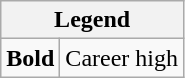<table class="wikitable mw-collapsible mw-collapsed">
<tr>
<th colspan="2">Legend</th>
</tr>
<tr>
<td><strong>Bold</strong></td>
<td>Career high</td>
</tr>
</table>
